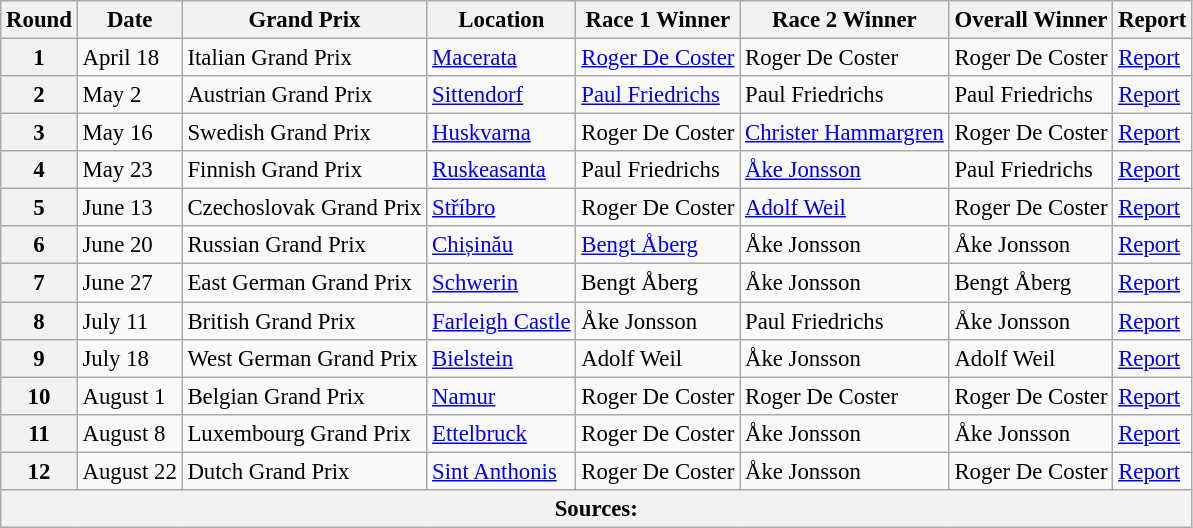<table class="wikitable" style="font-size: 95%;">
<tr>
<th align=center>Round</th>
<th align=center>Date</th>
<th align=center>Grand Prix</th>
<th align=center>Location</th>
<th align=center>Race 1 Winner</th>
<th align=center>Race 2 Winner</th>
<th align=center>Overall Winner</th>
<th align=center>Report</th>
</tr>
<tr>
<th>1</th>
<td>April 18</td>
<td> Italian Grand Prix</td>
<td><a href='#'>Macerata</a></td>
<td> <a href='#'>Roger De Coster</a></td>
<td> Roger De Coster</td>
<td> Roger De Coster</td>
<td><a href='#'>Report</a></td>
</tr>
<tr>
<th>2</th>
<td>May 2</td>
<td> Austrian Grand Prix</td>
<td><a href='#'>Sittendorf</a></td>
<td> <a href='#'>Paul Friedrichs</a></td>
<td> Paul Friedrichs</td>
<td> Paul Friedrichs</td>
<td><a href='#'>Report</a></td>
</tr>
<tr>
<th>3</th>
<td>May 16</td>
<td> Swedish Grand Prix</td>
<td><a href='#'>Huskvarna</a></td>
<td> Roger De Coster</td>
<td> <a href='#'>Christer Hammargren</a></td>
<td> Roger De Coster</td>
<td><a href='#'>Report</a></td>
</tr>
<tr>
<th>4</th>
<td>May 23</td>
<td> Finnish Grand Prix</td>
<td><a href='#'>Ruskeasanta</a></td>
<td> Paul Friedrichs</td>
<td> <a href='#'>Åke Jonsson</a></td>
<td> Paul Friedrichs</td>
<td><a href='#'>Report</a></td>
</tr>
<tr>
<th>5</th>
<td>June 13</td>
<td> Czechoslovak Grand Prix</td>
<td><a href='#'>Stříbro</a></td>
<td> Roger De Coster</td>
<td> <a href='#'>Adolf Weil</a></td>
<td> Roger De Coster</td>
<td><a href='#'>Report</a></td>
</tr>
<tr>
<th>6</th>
<td>June 20</td>
<td> Russian Grand Prix</td>
<td><a href='#'>Chișinău</a></td>
<td> <a href='#'>Bengt Åberg</a></td>
<td> Åke Jonsson</td>
<td> Åke Jonsson</td>
<td><a href='#'>Report</a></td>
</tr>
<tr>
<th>7</th>
<td>June 27</td>
<td> East German Grand Prix</td>
<td><a href='#'>Schwerin</a></td>
<td> Bengt Åberg</td>
<td> Åke Jonsson</td>
<td> Bengt Åberg</td>
<td><a href='#'>Report</a></td>
</tr>
<tr>
<th>8</th>
<td>July 11</td>
<td> British Grand Prix</td>
<td><a href='#'>Farleigh Castle</a></td>
<td> Åke Jonsson</td>
<td> Paul Friedrichs</td>
<td> Åke Jonsson</td>
<td><a href='#'>Report</a></td>
</tr>
<tr>
<th>9</th>
<td>July 18</td>
<td> West German Grand Prix</td>
<td><a href='#'>Bielstein</a></td>
<td> Adolf Weil</td>
<td> Åke Jonsson</td>
<td> Adolf Weil</td>
<td><a href='#'>Report</a></td>
</tr>
<tr>
<th>10</th>
<td>August 1</td>
<td> Belgian Grand Prix</td>
<td><a href='#'>Namur</a></td>
<td> Roger De Coster</td>
<td> Roger De Coster</td>
<td> Roger De Coster</td>
<td><a href='#'>Report</a></td>
</tr>
<tr>
<th>11</th>
<td>August 8</td>
<td> Luxembourg Grand Prix</td>
<td><a href='#'>Ettelbruck</a></td>
<td> Roger De Coster</td>
<td> Åke Jonsson</td>
<td> Åke Jonsson</td>
<td><a href='#'>Report</a></td>
</tr>
<tr>
<th>12</th>
<td>August 22</td>
<td> Dutch Grand Prix</td>
<td><a href='#'>Sint Anthonis</a></td>
<td> Roger De Coster</td>
<td> Åke Jonsson</td>
<td> Roger De Coster</td>
<td><a href='#'>Report</a></td>
</tr>
<tr>
<th colspan=8>Sources:</th>
</tr>
</table>
